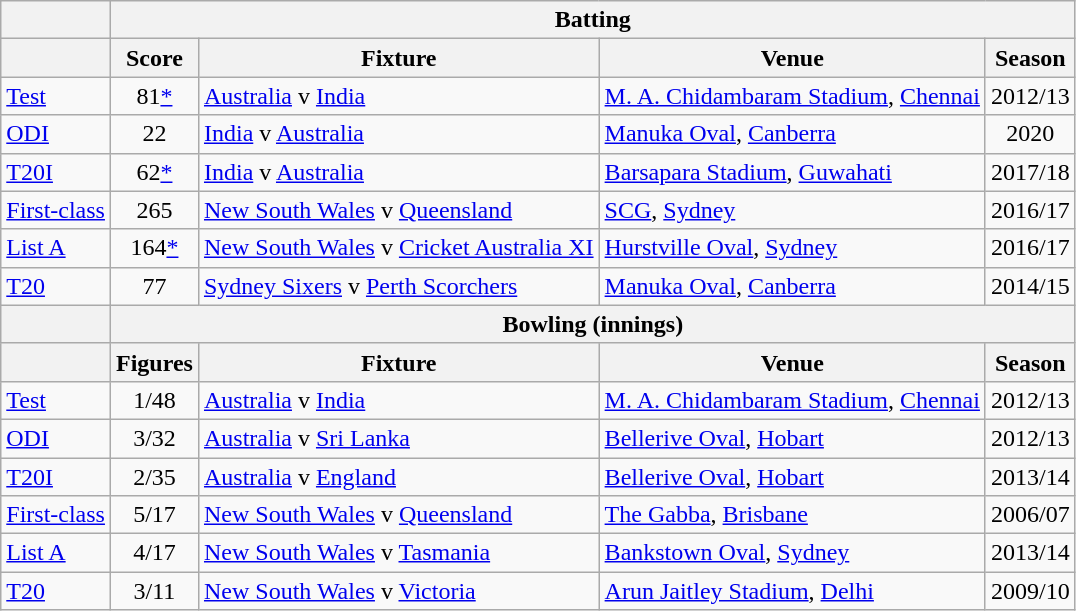<table class=wikitable style="font-size:100%">
<tr>
<th rowspan="1"></th>
<th colspan="4" rowspan="1">Batting</th>
</tr>
<tr>
<th></th>
<th>Score</th>
<th>Fixture</th>
<th>Venue</th>
<th>Season</th>
</tr>
<tr>
<td><a href='#'>Test</a></td>
<td align="center">81<a href='#'>*</a></td>
<td><a href='#'>Australia</a> v <a href='#'>India</a></td>
<td><a href='#'>M. A. Chidambaram Stadium</a>, <a href='#'>Chennai</a></td>
<td align="center">2012/13</td>
</tr>
<tr>
<td><a href='#'>ODI</a></td>
<td align="center">22</td>
<td><a href='#'>India</a> v <a href='#'>Australia</a></td>
<td><a href='#'>Manuka Oval</a>, <a href='#'>Canberra</a></td>
<td align="center">2020</td>
</tr>
<tr>
<td><a href='#'>T20I</a></td>
<td align="center">62<a href='#'>*</a></td>
<td><a href='#'>India</a> v <a href='#'>Australia</a></td>
<td><a href='#'>Barsapara Stadium</a>, <a href='#'>Guwahati</a></td>
<td align="center">2017/18</td>
</tr>
<tr>
<td><a href='#'>First-class</a></td>
<td align="center">265</td>
<td><a href='#'>New South Wales</a> v <a href='#'>Queensland</a></td>
<td><a href='#'>SCG</a>, <a href='#'>Sydney</a></td>
<td align="center">2016/17</td>
</tr>
<tr>
<td><a href='#'>List A</a></td>
<td align="center">164<a href='#'>*</a></td>
<td><a href='#'>New South Wales</a> v <a href='#'>Cricket Australia XI</a></td>
<td><a href='#'>Hurstville Oval</a>, <a href='#'>Sydney</a></td>
<td align="center">2016/17</td>
</tr>
<tr>
<td><a href='#'>T20</a></td>
<td align="center">77</td>
<td><a href='#'>Sydney Sixers</a> v <a href='#'>Perth Scorchers</a></td>
<td><a href='#'>Manuka Oval</a>, <a href='#'>Canberra</a></td>
<td align="center">2014/15</td>
</tr>
<tr>
<th rowspan="1"></th>
<th colspan="4" rowspan="1">Bowling (innings)</th>
</tr>
<tr>
<th></th>
<th>Figures</th>
<th>Fixture</th>
<th>Venue</th>
<th>Season</th>
</tr>
<tr>
<td><a href='#'>Test</a></td>
<td align="center">1/48</td>
<td><a href='#'>Australia</a> v <a href='#'>India</a></td>
<td><a href='#'>M. A. Chidambaram Stadium</a>, <a href='#'>Chennai</a></td>
<td align="center">2012/13</td>
</tr>
<tr>
<td><a href='#'>ODI</a></td>
<td align="center">3/32</td>
<td><a href='#'>Australia</a> v <a href='#'>Sri Lanka</a></td>
<td><a href='#'>Bellerive Oval</a>, <a href='#'>Hobart</a></td>
<td align="center">2012/13</td>
</tr>
<tr>
<td><a href='#'>T20I</a></td>
<td align="center">2/35</td>
<td><a href='#'>Australia</a> v <a href='#'>England</a></td>
<td><a href='#'>Bellerive Oval</a>, <a href='#'>Hobart</a></td>
<td align="center">2013/14</td>
</tr>
<tr>
<td><a href='#'>First-class</a></td>
<td align="center">5/17</td>
<td><a href='#'>New South Wales</a> v <a href='#'>Queensland</a></td>
<td><a href='#'>The Gabba</a>, <a href='#'>Brisbane</a></td>
<td align="center">2006/07</td>
</tr>
<tr>
<td><a href='#'>List A</a></td>
<td align="center">4/17</td>
<td><a href='#'>New South Wales</a> v <a href='#'>Tasmania</a></td>
<td><a href='#'>Bankstown Oval</a>, <a href='#'>Sydney</a></td>
<td align="center">2013/14</td>
</tr>
<tr>
<td><a href='#'>T20</a></td>
<td align="center">3/11</td>
<td><a href='#'>New South Wales</a> v <a href='#'>Victoria</a></td>
<td><a href='#'>Arun Jaitley Stadium</a>, <a href='#'>Delhi</a></td>
<td align="center">2009/10</td>
</tr>
</table>
